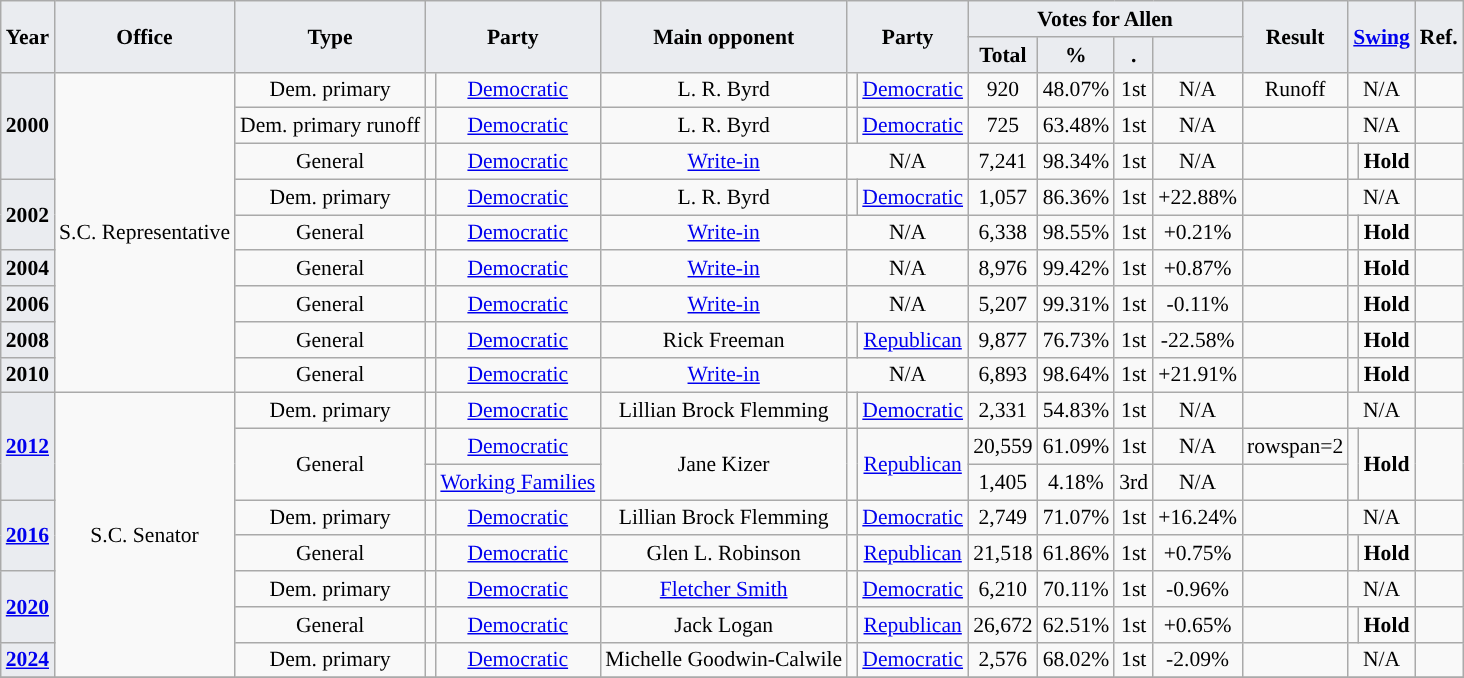<table class="wikitable" style="font-size: 90%; text-align:center;">
<tr>
<th style="background-color:#EAECF0;" rowspan=2>Year</th>
<th style="background-color:#EAECF0;" rowspan=2>Office</th>
<th style="background-color:#EAECF0;" rowspan=2>Type</th>
<th style="background-color:#EAECF0;" colspan=2 rowspan=2>Party</th>
<th style="background-color:#EAECF0;" rowspan=2>Main opponent</th>
<th style="background-color:#EAECF0;" colspan=2 rowspan=2>Party</th>
<th style="background-color:#EAECF0;" colspan=4>Votes for Allen</th>
<th style="background-color:#EAECF0;" rowspan=2>Result</th>
<th style="background-color:#EAECF0;" colspan=2 rowspan=2><a href='#'>Swing</a></th>
<th style="background-color:#EAECF0;" colspan=2 rowspan=2>Ref.</th>
</tr>
<tr>
<th style="background-color:#EAECF0;">Total</th>
<th style="background-color:#EAECF0;">%</th>
<th style="background-color:#EAECF0;">.</th>
<th style="background-color:#EAECF0;"></th>
</tr>
<tr>
<th rowspan=3 style="background-color:#EAECF0;">2000</th>
<td rowspan=9>S.C. Representative</td>
<td>Dem. primary</td>
<td style="background-color:"></td>
<td><a href='#'>Democratic</a></td>
<td>L. R. Byrd</td>
<td style="background-color:"></td>
<td><a href='#'>Democratic</a></td>
<td>920</td>
<td>48.07%</td>
<td>1st</td>
<td>N/A</td>
<td>Runoff</td>
<td colspan=2>N/A</td>
<td></td>
</tr>
<tr>
<td>Dem. primary runoff</td>
<td style="background-color:"></td>
<td><a href='#'>Democratic</a></td>
<td>L. R. Byrd</td>
<td style="background-color:"></td>
<td><a href='#'>Democratic</a></td>
<td>725</td>
<td>63.48%</td>
<td>1st</td>
<td>N/A</td>
<td></td>
<td colspan=2>N/A</td>
<td></td>
</tr>
<tr>
<td>General</td>
<td style="background-color:"></td>
<td><a href='#'>Democratic</a></td>
<td><a href='#'>Write-in</a></td>
<td colspan=2>N/A</td>
<td>7,241</td>
<td>98.34%</td>
<td>1st</td>
<td>N/A</td>
<td></td>
<td style="background-color:"></td>
<td><strong>Hold</strong></td>
<td></td>
</tr>
<tr>
<th rowspan=2 style="background-color:#EAECF0;">2002</th>
<td>Dem. primary</td>
<td style="background-color:"></td>
<td><a href='#'>Democratic</a></td>
<td>L. R. Byrd</td>
<td style="background-color:"></td>
<td><a href='#'>Democratic</a></td>
<td>1,057</td>
<td>86.36%</td>
<td>1st</td>
<td>+22.88%</td>
<td></td>
<td colspan=2>N/A</td>
<td></td>
</tr>
<tr>
<td>General</td>
<td style="background-color:"></td>
<td><a href='#'>Democratic</a></td>
<td><a href='#'>Write-in</a></td>
<td colspan=2>N/A</td>
<td>6,338</td>
<td>98.55%</td>
<td>1st</td>
<td>+0.21%</td>
<td></td>
<td style="background-color:"></td>
<td><strong>Hold</strong></td>
<td></td>
</tr>
<tr>
<th style="background-color:#EAECF0;">2004</th>
<td>General</td>
<td style="background-color:"></td>
<td><a href='#'>Democratic</a></td>
<td><a href='#'>Write-in</a></td>
<td colspan=2>N/A</td>
<td>8,976</td>
<td>99.42%</td>
<td>1st</td>
<td>+0.87%</td>
<td></td>
<td style="background-color:"></td>
<td><strong>Hold</strong></td>
<td></td>
</tr>
<tr>
<th style="background-color:#EAECF0;">2006</th>
<td>General</td>
<td style="background-color:"></td>
<td><a href='#'>Democratic</a></td>
<td><a href='#'>Write-in</a></td>
<td colspan=2>N/A</td>
<td>5,207</td>
<td>99.31%</td>
<td>1st</td>
<td>-0.11%</td>
<td></td>
<td style="background-color:"></td>
<td><strong>Hold</strong></td>
<td></td>
</tr>
<tr>
<th style="background-color:#EAECF0;">2008</th>
<td>General</td>
<td style="background-color:"></td>
<td><a href='#'>Democratic</a></td>
<td>Rick Freeman</td>
<td style="background-color:"></td>
<td><a href='#'>Republican</a></td>
<td>9,877</td>
<td>76.73%</td>
<td>1st</td>
<td>-22.58%</td>
<td></td>
<td style="background-color:"></td>
<td><strong>Hold</strong></td>
<td></td>
</tr>
<tr>
<th style="background-color:#EAECF0;">2010</th>
<td>General</td>
<td style="background-color:"></td>
<td><a href='#'>Democratic</a></td>
<td><a href='#'>Write-in</a></td>
<td colspan=2>N/A</td>
<td>6,893</td>
<td>98.64%</td>
<td>1st</td>
<td>+21.91%</td>
<td></td>
<td style="background-color:"></td>
<td><strong>Hold</strong></td>
<td></td>
</tr>
<tr>
<th rowspan=3 style="background-color:#EAECF0;"><a href='#'>2012</a></th>
<td rowspan=8>S.C. Senator</td>
<td>Dem. primary</td>
<td style="background-color:"></td>
<td><a href='#'>Democratic</a></td>
<td>Lillian Brock Flemming</td>
<td style="background-color:"></td>
<td><a href='#'>Democratic</a></td>
<td>2,331</td>
<td>54.83%</td>
<td>1st</td>
<td>N/A</td>
<td></td>
<td colspan=2>N/A</td>
<td></td>
</tr>
<tr>
<td rowspan=2>General</td>
<td style="background-color:"></td>
<td><a href='#'>Democratic</a></td>
<td rowspan=2>Jane Kizer</td>
<td rowspan=2 style="background-color:"></td>
<td rowspan=2><a href='#'>Republican</a></td>
<td>20,559</td>
<td>61.09%</td>
<td>1st</td>
<td>N/A</td>
<td>rowspan=2 </td>
<td rowspan=2 style="background-color:"></td>
<td rowspan=2><strong>Hold</strong></td>
<td rowspan=2></td>
</tr>
<tr>
<td style="background-color:"></td>
<td><a href='#'>Working Families</a></td>
<td>1,405</td>
<td>4.18%</td>
<td>3rd</td>
<td>N/A</td>
</tr>
<tr>
<th rowspan=2 style="background-color:#EAECF0;"><a href='#'>2016</a></th>
<td>Dem. primary</td>
<td style="background-color:"></td>
<td><a href='#'>Democratic</a></td>
<td>Lillian Brock Flemming</td>
<td style="background-color:"></td>
<td><a href='#'>Democratic</a></td>
<td>2,749</td>
<td>71.07%</td>
<td>1st</td>
<td>+16.24%</td>
<td></td>
<td colspan=2>N/A</td>
<td></td>
</tr>
<tr>
<td>General</td>
<td style="background-color:"></td>
<td><a href='#'>Democratic</a></td>
<td>Glen L. Robinson</td>
<td style="background-color:"></td>
<td><a href='#'>Republican</a></td>
<td>21,518</td>
<td>61.86%</td>
<td>1st</td>
<td>+0.75%</td>
<td></td>
<td style="background-color:"></td>
<td><strong>Hold</strong></td>
<td></td>
</tr>
<tr>
<th rowspan=2 style="background-color:#EAECF0;"><a href='#'>2020</a></th>
<td>Dem. primary</td>
<td style="background-color:"></td>
<td><a href='#'>Democratic</a></td>
<td><a href='#'>Fletcher Smith</a></td>
<td style="background-color:"></td>
<td><a href='#'>Democratic</a></td>
<td>6,210</td>
<td>70.11%</td>
<td>1st</td>
<td>-0.96%</td>
<td></td>
<td colspan=2>N/A</td>
<td></td>
</tr>
<tr>
<td>General</td>
<td style="background-color:"></td>
<td><a href='#'>Democratic</a></td>
<td>Jack Logan</td>
<td style="background-color:"></td>
<td><a href='#'>Republican</a></td>
<td>26,672</td>
<td>62.51%</td>
<td>1st</td>
<td>+0.65%</td>
<td></td>
<td style="background-color:"></td>
<td><strong>Hold</strong></td>
<td></td>
</tr>
<tr>
<th style="background-color:#EAECF0;"><a href='#'>2024</a></th>
<td>Dem. primary</td>
<td style="background-color:"></td>
<td><a href='#'>Democratic</a></td>
<td>Michelle Goodwin-Calwile</td>
<td style="background-color:"></td>
<td><a href='#'>Democratic</a></td>
<td>2,576</td>
<td>68.02%</td>
<td>1st</td>
<td>-2.09%</td>
<td></td>
<td colspan=2>N/A</td>
<td></td>
</tr>
<tr>
</tr>
</table>
